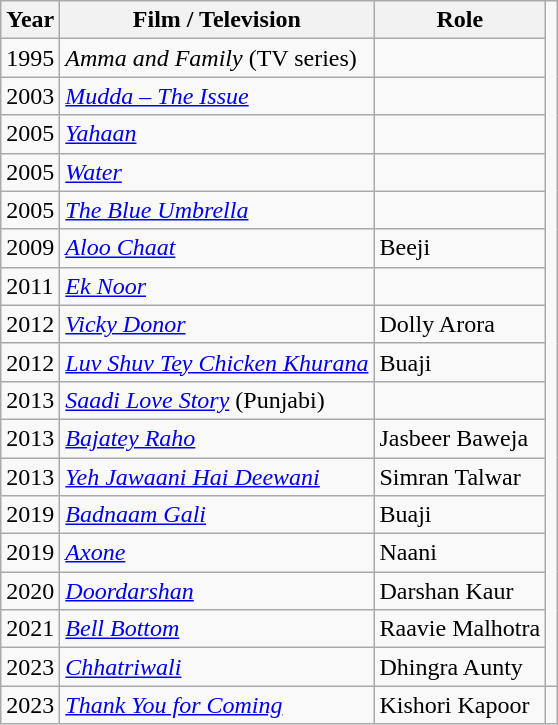<table class="wikitable sortable">
<tr>
<th>Year</th>
<th>Film  / Television</th>
<th>Role</th>
</tr>
<tr>
<td>1995</td>
<td><em>Amma and Family</em> (TV series)</td>
<td></td>
</tr>
<tr>
<td>2003</td>
<td><em><a href='#'>Mudda – The Issue</a></em></td>
<td></td>
</tr>
<tr>
<td>2005</td>
<td><em><a href='#'>Yahaan</a></em></td>
<td></td>
</tr>
<tr>
<td>2005</td>
<td><em><a href='#'>Water</a></em></td>
<td></td>
</tr>
<tr>
<td>2005</td>
<td><em><a href='#'>The Blue Umbrella</a></em></td>
<td></td>
</tr>
<tr>
<td>2009</td>
<td><em><a href='#'>Aloo Chaat</a></em></td>
<td>Beeji</td>
</tr>
<tr>
<td>2011</td>
<td><em><a href='#'>Ek Noor</a></em></td>
<td></td>
</tr>
<tr>
<td>2012</td>
<td><em><a href='#'>Vicky Donor</a></em></td>
<td>Dolly Arora</td>
</tr>
<tr>
<td>2012</td>
<td><em><a href='#'>Luv Shuv Tey Chicken Khurana</a></em></td>
<td>Buaji</td>
</tr>
<tr>
<td>2013</td>
<td><em><a href='#'>Saadi Love Story</a></em> (Punjabi)</td>
<td></td>
</tr>
<tr>
<td>2013</td>
<td><em><a href='#'>Bajatey Raho</a></em></td>
<td>Jasbeer Baweja</td>
</tr>
<tr>
<td>2013</td>
<td><em><a href='#'>Yeh Jawaani Hai Deewani</a></em></td>
<td>Simran Talwar</td>
</tr>
<tr>
<td>2019</td>
<td><em><a href='#'>Badnaam Gali</a></em></td>
<td>Buaji</td>
</tr>
<tr>
<td>2019</td>
<td><em><a href='#'>Axone</a></em></td>
<td>Naani</td>
</tr>
<tr>
<td>2020</td>
<td><em><a href='#'>Doordarshan</a></em></td>
<td>Darshan Kaur</td>
</tr>
<tr>
<td>2021</td>
<td><em><a href='#'>Bell Bottom</a></em></td>
<td>Raavie Malhotra</td>
</tr>
<tr>
<td>2023</td>
<td><a href='#'><em>Chhatriwali</em></a></td>
<td>Dhingra Aunty</td>
</tr>
<tr>
<td>2023</td>
<td><em><a href='#'>Thank You for Coming</a></em></td>
<td>Kishori Kapoor</td>
<td></td>
</tr>
</table>
